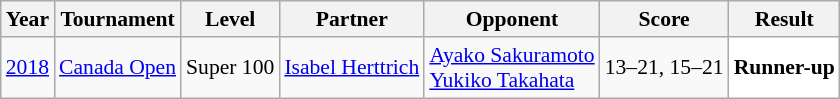<table class="sortable wikitable" style="font-size: 90%;">
<tr>
<th>Year</th>
<th>Tournament</th>
<th>Level</th>
<th>Partner</th>
<th>Opponent</th>
<th>Score</th>
<th>Result</th>
</tr>
<tr>
<td align="center"><a href='#'>2018</a></td>
<td align="left"><a href='#'>Canada Open</a></td>
<td align="left">Super 100</td>
<td align="left"> <a href='#'>Isabel Herttrich</a></td>
<td align="left"> <a href='#'>Ayako Sakuramoto</a><br> <a href='#'>Yukiko Takahata</a></td>
<td align="left">13–21, 15–21</td>
<td style="text-align:left; background:white"> <strong>Runner-up</strong></td>
</tr>
</table>
